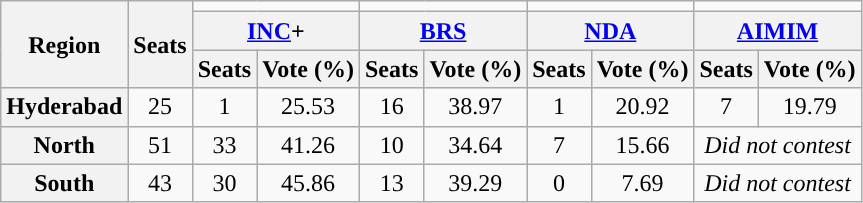<table class="wikitable sortable" style="text-align:center;">
<tr>
<th rowspan=3 class="wikitable">Region</th>
<th rowspan=3 class="wikitable">Seats</th>
<td colspan=2></td>
<td colspan=2></td>
<td colspan=2></td>
<td colspan=2></td>
</tr>
<tr>
<th colspan=2 class="wikitable"><a href='#'>INC</a>+</th>
<th colspan=2 class="wikitable"><a href='#'>BRS</a></th>
<th colspan=2 class="wikitable"><a href='#'>NDA</a></th>
<th colspan=2 class="wikitable"><a href='#'>AIMIM</a></th>
</tr>
<tr>
<th>Seats</th>
<th>Vote (%)</th>
<th>Seats</th>
<th>Vote (%)</th>
<th>Seats</th>
<th>Vote (%)</th>
<th>Seats</th>
<th>Vote (%)</th>
</tr>
<tr>
<th>Hyderabad</th>
<td>25</td>
<td>1</td>
<td>25.53</td>
<td style="background:">16</td>
<td>38.97</td>
<td>1</td>
<td>20.92</td>
<td>7</td>
<td>19.79</td>
</tr>
<tr>
<th>North</th>
<td>51</td>
<td style="background:">33</td>
<td>41.26</td>
<td>10</td>
<td>34.64</td>
<td>7</td>
<td>15.66</td>
<td colspan="2"><em>Did not contest</em></td>
</tr>
<tr>
<th>South</th>
<td>43</td>
<td style="background:">30</td>
<td>45.86</td>
<td>13</td>
<td>39.29</td>
<td>0</td>
<td>7.69</td>
<td colspan="2"><em>Did not contest</em></td>
</tr>
</table>
